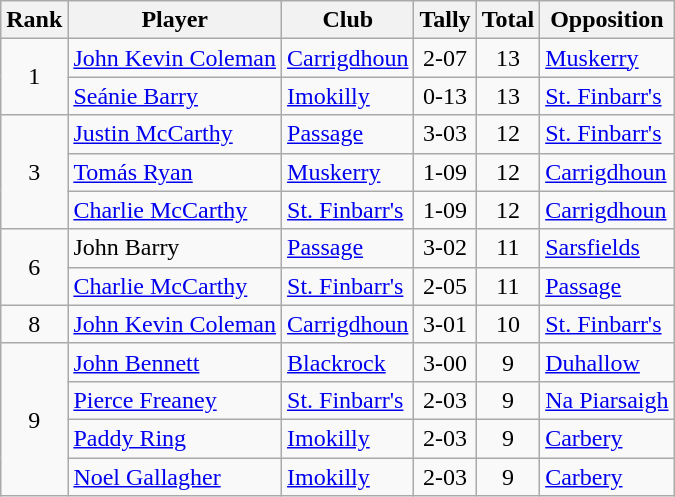<table class="wikitable">
<tr>
<th>Rank</th>
<th>Player</th>
<th>Club</th>
<th>Tally</th>
<th>Total</th>
<th>Opposition</th>
</tr>
<tr>
<td rowspan="2" style="text-align:center;">1</td>
<td><a href='#'>John Kevin Coleman</a></td>
<td><a href='#'>Carrigdhoun</a></td>
<td align=center>2-07</td>
<td align=center>13</td>
<td><a href='#'>Muskerry</a></td>
</tr>
<tr>
<td><a href='#'>Seánie Barry</a></td>
<td><a href='#'>Imokilly</a></td>
<td align=center>0-13</td>
<td align=center>13</td>
<td><a href='#'>St. Finbarr's</a></td>
</tr>
<tr>
<td rowspan="3" style="text-align:center;">3</td>
<td><a href='#'>Justin McCarthy</a></td>
<td><a href='#'>Passage</a></td>
<td align=center>3-03</td>
<td align=center>12</td>
<td><a href='#'>St. Finbarr's</a></td>
</tr>
<tr>
<td><a href='#'>Tomás Ryan</a></td>
<td><a href='#'>Muskerry</a></td>
<td align=center>1-09</td>
<td align=center>12</td>
<td><a href='#'>Carrigdhoun</a></td>
</tr>
<tr>
<td><a href='#'>Charlie McCarthy</a></td>
<td><a href='#'>St. Finbarr's</a></td>
<td align=center>1-09</td>
<td align=center>12</td>
<td><a href='#'>Carrigdhoun</a></td>
</tr>
<tr>
<td rowspan="2" style="text-align:center;">6</td>
<td>John Barry</td>
<td><a href='#'>Passage</a></td>
<td align=center>3-02</td>
<td align=center>11</td>
<td><a href='#'>Sarsfields</a></td>
</tr>
<tr>
<td><a href='#'>Charlie McCarthy</a></td>
<td><a href='#'>St. Finbarr's</a></td>
<td align=center>2-05</td>
<td align=center>11</td>
<td><a href='#'>Passage</a></td>
</tr>
<tr>
<td rowspan="1" style="text-align:center;">8</td>
<td><a href='#'>John Kevin Coleman</a></td>
<td><a href='#'>Carrigdhoun</a></td>
<td align=center>3-01</td>
<td align=center>10</td>
<td><a href='#'>St. Finbarr's</a></td>
</tr>
<tr>
<td rowspan="4" style="text-align:center;">9</td>
<td><a href='#'>John Bennett</a></td>
<td><a href='#'>Blackrock</a></td>
<td align=center>3-00</td>
<td align=center>9</td>
<td><a href='#'>Duhallow</a></td>
</tr>
<tr>
<td><a href='#'>Pierce Freaney</a></td>
<td><a href='#'>St. Finbarr's</a></td>
<td align=center>2-03</td>
<td align=center>9</td>
<td><a href='#'>Na Piarsaigh</a></td>
</tr>
<tr>
<td><a href='#'>Paddy Ring</a></td>
<td><a href='#'>Imokilly</a></td>
<td align=center>2-03</td>
<td align=center>9</td>
<td><a href='#'>Carbery</a></td>
</tr>
<tr>
<td><a href='#'>Noel Gallagher</a></td>
<td><a href='#'>Imokilly</a></td>
<td align=center>2-03</td>
<td align=center>9</td>
<td><a href='#'>Carbery</a></td>
</tr>
</table>
